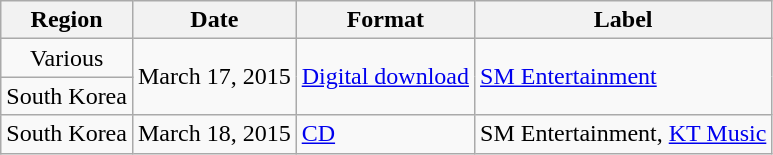<table class="wikitable">
<tr>
<th style="text-align:center;">Region</th>
<th style="text-align:center;">Date</th>
<th style="text-align:center;">Format</th>
<th style="text-align:center;">Label</th>
</tr>
<tr>
<td style="text-align:center;">Various</td>
<td style="text-align:center;" rowspan=2>March 17, 2015</td>
<td rowspan=2><a href='#'>Digital download</a></td>
<td rowspan=2><a href='#'>SM Entertainment</a></td>
</tr>
<tr>
<td style="text-align:center;">South Korea</td>
</tr>
<tr>
<td style="text-align:center;">South Korea</td>
<td style="text-align:center;">March 18, 2015</td>
<td><a href='#'>CD</a></td>
<td>SM Entertainment, <a href='#'>KT Music</a></td>
</tr>
</table>
